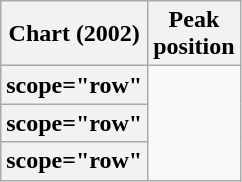<table class="wikitable plainrowheaders sortable">
<tr>
<th scope="col">Chart (2002)</th>
<th scope="col">Peak<br>position</th>
</tr>
<tr>
<th>scope="row" </th>
</tr>
<tr>
<th>scope="row" </th>
</tr>
<tr>
<th>scope="row" </th>
</tr>
</table>
